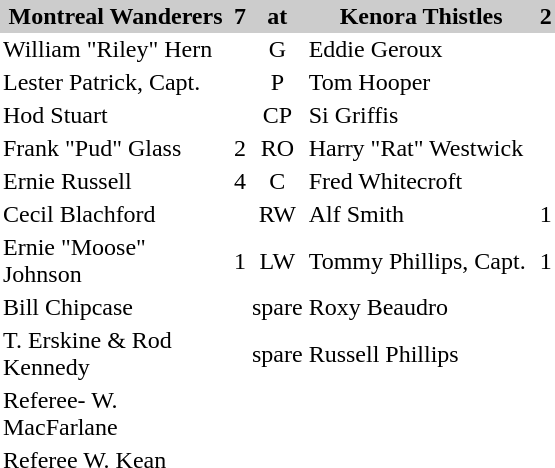<table cellpadding=2 cellspacing=0 border=0 style="margin-left: 0.5in">
<tr bgcolor=#cccccc>
<th width=150>Montreal Wanderers</th>
<th>7</th>
<th width=30>at</th>
<th width=150>Kenora Thistles</th>
<th>2</th>
</tr>
<tr>
<td>William "Riley" Hern</td>
<td></td>
<td align=center>G</td>
<td>Eddie Geroux</td>
<td></td>
<td></td>
</tr>
<tr>
<td>Lester Patrick, Capt.</td>
<td></td>
<td align=center>P</td>
<td>Tom Hooper</td>
<td></td>
<td></td>
</tr>
<tr>
<td>Hod Stuart</td>
<td></td>
<td align=center>CP</td>
<td>Si Griffis</td>
<td></td>
<td></td>
</tr>
<tr>
<td>Frank "Pud" Glass</td>
<td>2</td>
<td align=center>RO</td>
<td>Harry "Rat" Westwick</td>
<td></td>
<td></td>
</tr>
<tr>
<td>Ernie Russell</td>
<td>4</td>
<td align=center>C</td>
<td>Fred Whitecroft</td>
<td></td>
<td></td>
</tr>
<tr>
<td>Cecil Blachford</td>
<td></td>
<td align=center>RW</td>
<td>Alf Smith</td>
<td>1</td>
<td></td>
</tr>
<tr>
<td>Ernie "Moose" Johnson</td>
<td>1</td>
<td align=center>LW</td>
<td>Tommy Phillips, Capt.</td>
<td>1</td>
<td></td>
</tr>
<tr>
<td>Bill Chipcase</td>
<td></td>
<td align=center>spare</td>
<td>Roxy Beaudro</td>
</tr>
<tr>
<td>T. Erskine & Rod Kennedy</td>
<td></td>
<td align=center>spare</td>
<td>Russell Phillips</td>
</tr>
<tr>
<td>Referee- W. MacFarlane</td>
<td></td>
<td align=center></td>
</tr>
<tr>
<td>Referee W. Kean</td>
<td></td>
<td align=center></td>
</tr>
<tr>
</tr>
</table>
